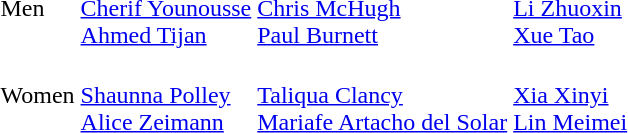<table>
<tr>
<td>Men</td>
<td><br><a href='#'>Cherif Younousse</a><br><a href='#'>Ahmed Tijan</a></td>
<td><br><a href='#'>Chris McHugh</a><br><a href='#'>Paul Burnett</a></td>
<td><br><a href='#'>Li Zhuoxin</a><br><a href='#'>Xue Tao</a></td>
</tr>
<tr>
<td>Women</td>
<td><br><a href='#'>Shaunna Polley</a><br><a href='#'>Alice Zeimann</a></td>
<td><br><a href='#'>Taliqua Clancy</a><br><a href='#'>Mariafe Artacho del Solar</a></td>
<td><br><a href='#'>Xia Xinyi</a><br><a href='#'>Lin Meimei</a></td>
</tr>
</table>
